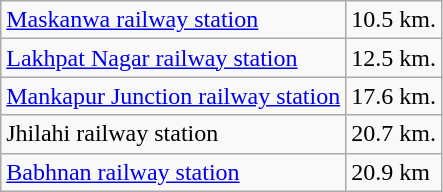<table class="wikitable">
<tr>
<td><a href='#'>Maskanwa railway station</a></td>
<td>10.5 km.</td>
</tr>
<tr>
<td><a href='#'>Lakhpat Nagar railway station</a></td>
<td>12.5 km.</td>
</tr>
<tr>
<td><a href='#'>Mankapur Junction railway station</a></td>
<td>17.6 km.</td>
</tr>
<tr>
<td>Jhilahi railway station</td>
<td>20.7 km.</td>
</tr>
<tr>
<td><a href='#'>Babhnan railway station</a></td>
<td>20.9 km</td>
</tr>
</table>
